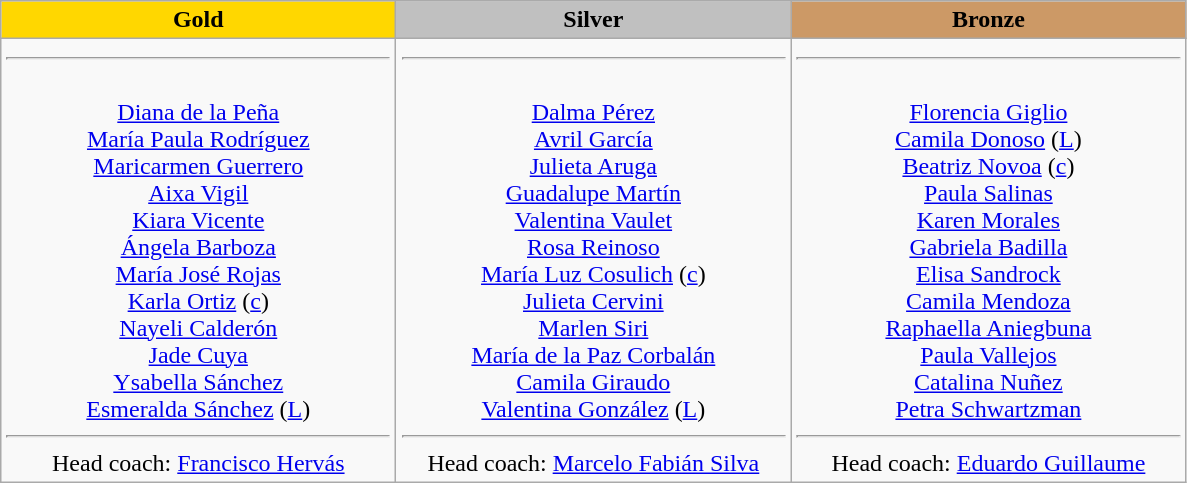<table class="wikitable" style="text-align:center;">
<tr>
<td style="width: 16em;background: gold"><strong>Gold</strong></td>
<td style="width: 16em;background: silver"><strong>Silver</strong></td>
<td style="width: 16em;background: #CC9966"><strong>Bronze</strong></td>
</tr>
<tr>
<td align=top><strong></strong><hr><br><a href='#'>Diana de la Peña</a><br><a href='#'>María Paula Rodríguez</a><br><a href='#'>Maricarmen Guerrero</a><br><a href='#'>Aixa Vigil</a><br><a href='#'>Kiara Vicente</a><br><a href='#'>Ángela Barboza</a><br><a href='#'>María José Rojas</a><br><a href='#'>Karla Ortiz</a> (<a href='#'>c</a>)<br><a href='#'>Nayeli Calderón</a><br><a href='#'>Jade Cuya</a><br><a href='#'>Ysabella Sánchez</a><br><a href='#'>Esmeralda Sánchez</a> (<a href='#'>L</a>)<br><hr>Head coach: <a href='#'>Francisco Hervás</a></td>
<td align=top><strong></strong><hr><br><a href='#'>Dalma Pérez</a><br><a href='#'>Avril García</a><br><a href='#'>Julieta Aruga</a><br><a href='#'>Guadalupe Martín</a><br><a href='#'>Valentina Vaulet</a><br><a href='#'>Rosa Reinoso</a><br><a href='#'>María Luz Cosulich</a> (<a href='#'>c</a>)<br><a href='#'>Julieta Cervini</a><br><a href='#'>Marlen Siri</a><br><a href='#'>María de la Paz Corbalán</a><br><a href='#'>Camila Giraudo</a><br><a href='#'>Valentina González</a> (<a href='#'>L</a>)<br><hr>Head coach: <a href='#'>Marcelo Fabián Silva</a></td>
<td align=top><strong></strong><hr><br><a href='#'>Florencia Giglio</a><br><a href='#'>Camila Donoso</a> (<a href='#'>L</a>)<br><a href='#'>Beatriz Novoa</a> (<a href='#'>c</a>)<br><a href='#'>Paula Salinas</a><br><a href='#'>Karen Morales</a><br><a href='#'>Gabriela Badilla</a><br><a href='#'>Elisa Sandrock</a><br><a href='#'>Camila Mendoza</a><br><a href='#'>Raphaella Aniegbuna</a><br><a href='#'>Paula Vallejos</a><br><a href='#'>Catalina Nuñez</a><br><a href='#'>Petra Schwartzman</a><br><hr>Head coach: <a href='#'>Eduardo Guillaume</a></td>
</tr>
</table>
